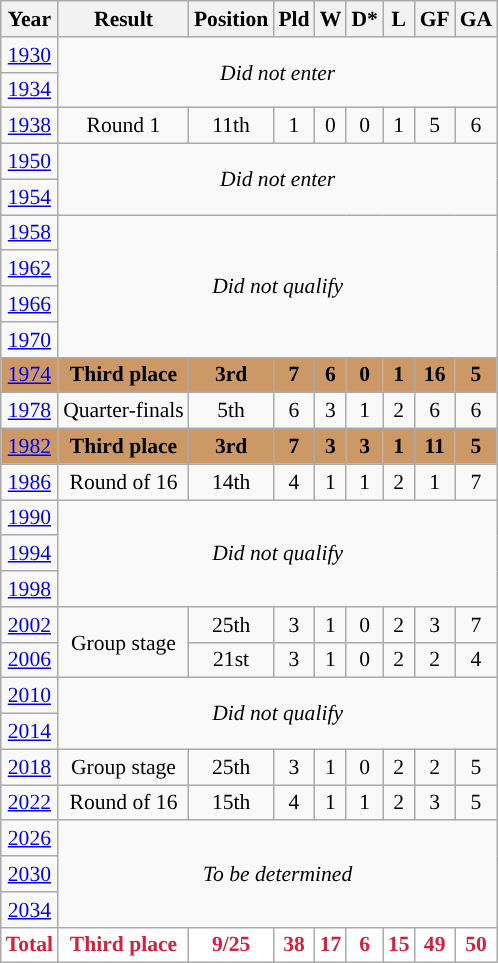<table class="wikitable" style="font-size:90%; text-align: center;">
<tr>
<th>Year</th>
<th>Result</th>
<th>Position</th>
<th>Pld</th>
<th>W</th>
<th>D*</th>
<th>L</th>
<th>GF</th>
<th>GA</th>
</tr>
<tr>
<td> <a href='#'>1930</a></td>
<td rowspan=2 colspan=8><em>Did not enter</em></td>
</tr>
<tr>
<td> <a href='#'>1934</a></td>
</tr>
<tr>
<td> <a href='#'>1938</a></td>
<td>Round 1</td>
<td>11th</td>
<td>1</td>
<td>0</td>
<td>0</td>
<td>1</td>
<td>5</td>
<td>6</td>
</tr>
<tr>
<td> <a href='#'>1950</a></td>
<td rowspan=2 colspan=8><em>Did not enter</em></td>
</tr>
<tr>
<td> <a href='#'>1954</a></td>
</tr>
<tr>
<td> <a href='#'>1958</a></td>
<td rowspan=4 colspan=8><em>Did not qualify</em></td>
</tr>
<tr>
<td> <a href='#'>1962</a></td>
</tr>
<tr>
<td> <a href='#'>1966</a></td>
</tr>
<tr>
<td> <a href='#'>1970</a></td>
</tr>
<tr style="background:#c96;">
<td> <a href='#'>1974</a></td>
<td><strong>Third place</strong></td>
<td><strong>3rd</strong></td>
<td><strong>7</strong></td>
<td><strong>6</strong></td>
<td><strong>0</strong></td>
<td><strong>1</strong></td>
<td><strong>16</strong></td>
<td><strong>5</strong></td>
</tr>
<tr>
<td> <a href='#'>1978</a></td>
<td>Quarter-finals</td>
<td>5th</td>
<td>6</td>
<td>3</td>
<td>1</td>
<td>2</td>
<td>6</td>
<td>6</td>
</tr>
<tr style="background:#c96;">
<td> <a href='#'>1982</a></td>
<td><strong>Third place</strong></td>
<td><strong>3rd</strong></td>
<td><strong>7</strong></td>
<td><strong>3</strong></td>
<td><strong>3</strong></td>
<td><strong>1</strong></td>
<td><strong>11</strong></td>
<td><strong>5</strong></td>
</tr>
<tr>
<td> <a href='#'>1986</a></td>
<td>Round of 16</td>
<td>14th</td>
<td>4</td>
<td>1</td>
<td>1</td>
<td>2</td>
<td>1</td>
<td>7</td>
</tr>
<tr>
<td> <a href='#'>1990</a></td>
<td rowspan=3 colspan=8><em>Did not qualify</em></td>
</tr>
<tr>
<td> <a href='#'>1994</a></td>
</tr>
<tr>
<td> <a href='#'>1998</a></td>
</tr>
<tr>
<td>  <a href='#'>2002</a></td>
<td rowspan=2>Group stage</td>
<td>25th</td>
<td>3</td>
<td>1</td>
<td>0</td>
<td>2</td>
<td>3</td>
<td>7</td>
</tr>
<tr>
<td> <a href='#'>2006</a></td>
<td>21st</td>
<td>3</td>
<td>1</td>
<td>0</td>
<td>2</td>
<td>2</td>
<td>4</td>
</tr>
<tr>
<td> <a href='#'>2010</a></td>
<td rowspan=2 colspan=8><em>Did not qualify</em></td>
</tr>
<tr>
<td> <a href='#'>2014</a></td>
</tr>
<tr>
<td> <a href='#'>2018</a></td>
<td>Group stage</td>
<td>25th</td>
<td>3</td>
<td>1</td>
<td>0</td>
<td>2</td>
<td>2</td>
<td>5</td>
</tr>
<tr>
<td> <a href='#'>2022</a></td>
<td>Round of 16</td>
<td>15th</td>
<td>4</td>
<td>1</td>
<td>1</td>
<td>2</td>
<td>3</td>
<td>5</td>
</tr>
<tr>
<td>   <a href='#'>2026</a></td>
<td rowspan=3 colspan=8><em>To be determined</em></td>
</tr>
<tr>
<td>   <a href='#'>2030</a></td>
</tr>
<tr>
<td> <a href='#'>2034</a></td>
</tr>
<tr>
<td style="background: white; color: #D4213D;"><strong>Total</strong></td>
<td style="background: white; color: #D4213D;"><strong>Third place</strong></td>
<td style="background: white; color: #D4213D;"><strong>9/25</strong></td>
<td style="background: white; color: #D4213D;"><strong>38</strong></td>
<td style="background: white; color: #D4213D;"><strong>17</strong></td>
<td style="background: white; color: #D4213D;"><strong>6</strong></td>
<td style="background: white; color: #D4213D;"><strong>15</strong></td>
<td style="background: white; color: #D4213D;"><strong>49</strong></td>
<td style="background: white; color: #D4213D;"><strong>50</strong></td>
</tr>
</table>
